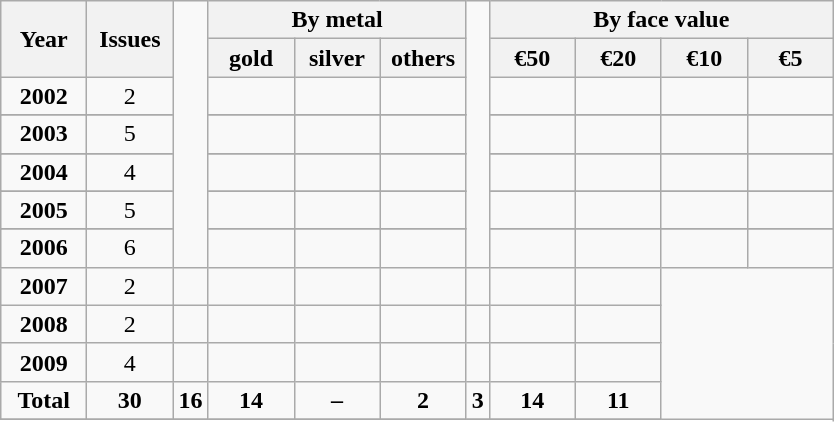<table class="wikitable" style="text-align: center;">
<tr>
<th rowspan=2 width=50px>Year</th>
<th rowspan=2 width=50px>Issues</th>
<td rowspan=11> </td>
<th colspan=3>By metal</th>
<td rowspan=11> </td>
<th colspan=5>By face value</th>
</tr>
<tr>
<th width=50px>gold</th>
<th width=50px>silver</th>
<th width=50px>others</th>
<th width=50px>€50</th>
<th width=50px>€20</th>
<th width=50px>€10</th>
<th width=50px>€5</th>
</tr>
<tr>
<td style="text-align: center;"><strong>2002</strong></td>
<td>2</td>
<td></td>
<td></td>
<td></td>
<td></td>
<td></td>
<td></td>
<td></td>
</tr>
<tr>
</tr>
<tr>
<td style="text-align: center;"><strong>2003</strong></td>
<td>5</td>
<td></td>
<td></td>
<td></td>
<td></td>
<td></td>
<td></td>
<td></td>
</tr>
<tr>
</tr>
<tr>
<td style="text-align: center;"><strong>2004</strong></td>
<td>4</td>
<td></td>
<td></td>
<td></td>
<td></td>
<td></td>
<td></td>
<td></td>
</tr>
<tr>
</tr>
<tr>
<td style="text-align: center;"><strong>2005</strong></td>
<td>5</td>
<td></td>
<td></td>
<td></td>
<td></td>
<td></td>
<td></td>
<td></td>
</tr>
<tr>
</tr>
<tr>
<td style="text-align: center;"><strong>2006</strong></td>
<td>6</td>
<td></td>
<td></td>
<td></td>
<td></td>
<td></td>
<td></td>
<td></td>
</tr>
<tr>
<td style="text-align: center;"><strong>2007</strong></td>
<td>2</td>
<td></td>
<td></td>
<td></td>
<td></td>
<td></td>
<td></td>
<td></td>
</tr>
<tr>
<td style="text-align: center;"><strong>2008</strong></td>
<td>2</td>
<td></td>
<td></td>
<td></td>
<td></td>
<td></td>
<td></td>
<td></td>
</tr>
<tr>
<td style="text-align: center;"><strong>2009</strong></td>
<td>4</td>
<td></td>
<td></td>
<td></td>
<td></td>
<td></td>
<td></td>
<td></td>
</tr>
<tr>
<td style="text-align: center;"><strong>Total</strong></td>
<td><strong>30</strong></td>
<td><strong>16</strong></td>
<td><strong>14</strong></td>
<td><strong>–</strong></td>
<td><strong>2</strong></td>
<td><strong>3</strong></td>
<td><strong>14</strong></td>
<td><strong>11</strong></td>
</tr>
<tr>
</tr>
</table>
